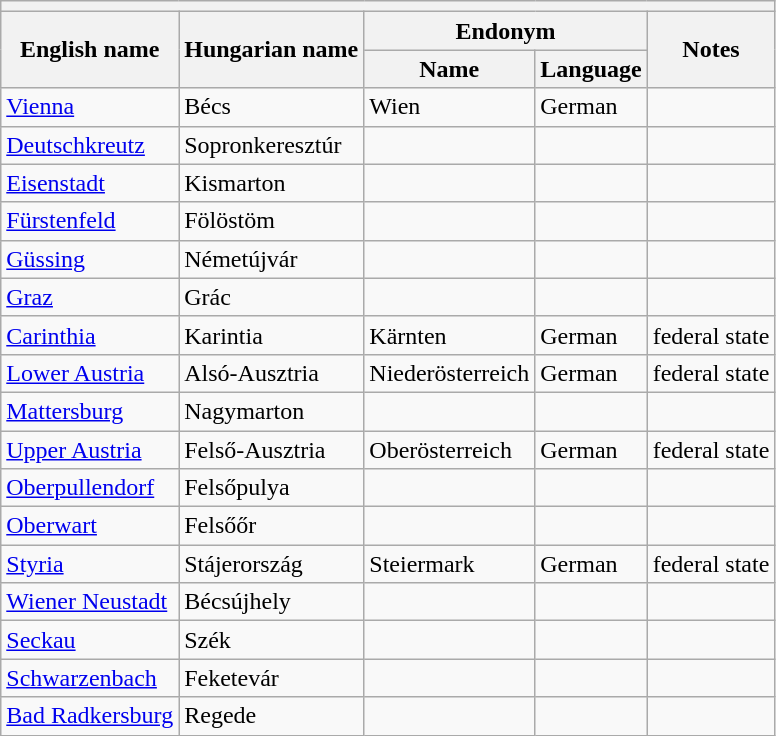<table class="wikitable sortable">
<tr>
<th colspan="5"></th>
</tr>
<tr>
<th rowspan="2">English name</th>
<th rowspan="2">Hungarian name</th>
<th colspan="2">Endonym</th>
<th rowspan="2">Notes</th>
</tr>
<tr>
<th>Name</th>
<th>Language</th>
</tr>
<tr>
<td><a href='#'>Vienna</a></td>
<td>Bécs</td>
<td>Wien</td>
<td>German</td>
<td></td>
</tr>
<tr>
<td><a href='#'>Deutschkreutz</a></td>
<td>Sopronkeresztúr</td>
<td></td>
<td></td>
<td></td>
</tr>
<tr>
<td><a href='#'>Eisenstadt</a></td>
<td>Kismarton</td>
<td></td>
<td></td>
<td></td>
</tr>
<tr>
<td><a href='#'>Fürstenfeld</a></td>
<td>Fölöstöm</td>
<td></td>
<td></td>
<td></td>
</tr>
<tr>
<td><a href='#'>Güssing</a></td>
<td>Németújvár</td>
<td></td>
<td></td>
<td></td>
</tr>
<tr>
<td><a href='#'>Graz</a></td>
<td>Grác</td>
<td></td>
<td></td>
<td></td>
</tr>
<tr>
<td><a href='#'>Carinthia</a></td>
<td>Karintia</td>
<td>Kärnten</td>
<td>German</td>
<td>federal state</td>
</tr>
<tr>
<td><a href='#'>Lower Austria</a></td>
<td>Alsó-Ausztria</td>
<td>Niederösterreich</td>
<td>German</td>
<td>federal state</td>
</tr>
<tr>
<td><a href='#'>Mattersburg</a></td>
<td>Nagymarton</td>
<td></td>
<td></td>
<td></td>
</tr>
<tr>
<td><a href='#'>Upper Austria</a></td>
<td>Felső-Ausztria</td>
<td>Oberösterreich</td>
<td>German</td>
<td>federal state</td>
</tr>
<tr>
<td><a href='#'>Oberpullendorf</a></td>
<td>Felsőpulya</td>
<td></td>
<td></td>
<td></td>
</tr>
<tr>
<td><a href='#'>Oberwart</a></td>
<td>Felsőőr</td>
<td></td>
<td></td>
<td></td>
</tr>
<tr>
<td><a href='#'>Styria</a></td>
<td>Stájerország</td>
<td>Steiermark</td>
<td>German</td>
<td>federal state</td>
</tr>
<tr>
<td><a href='#'>Wiener Neustadt</a></td>
<td>Bécsújhely</td>
<td></td>
<td></td>
<td></td>
</tr>
<tr>
<td><a href='#'>Seckau</a></td>
<td>Szék</td>
<td></td>
<td></td>
<td></td>
</tr>
<tr>
<td><a href='#'>Schwarzenbach</a></td>
<td>Feketevár</td>
<td></td>
<td></td>
<td></td>
</tr>
<tr>
<td><a href='#'>Bad Radkersburg</a></td>
<td>Regede</td>
<td></td>
<td></td>
<td></td>
</tr>
</table>
